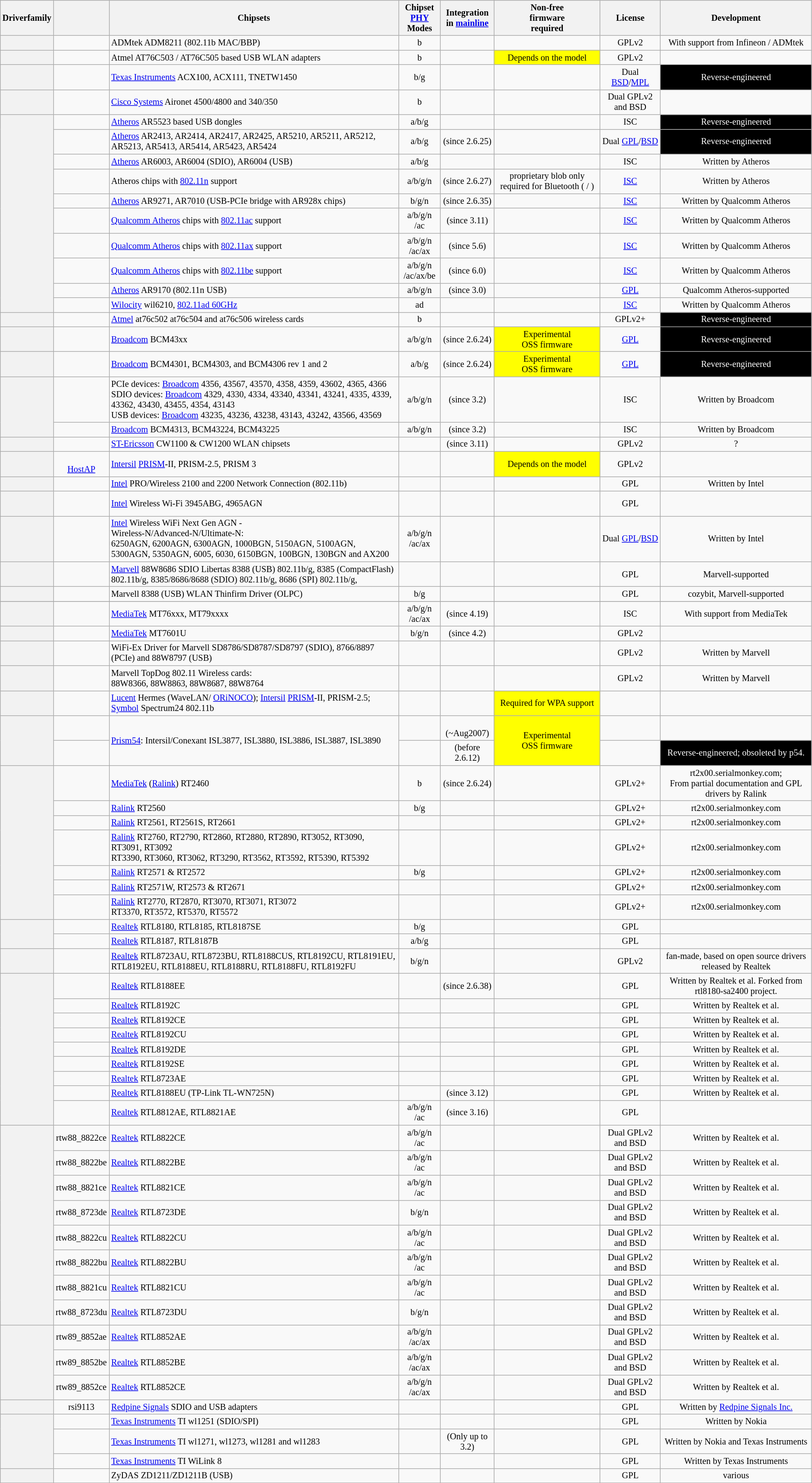<table class="wikitable sortable" style="font-size: 85%; text-align: center; width: 99%;">
<tr>
<th>Driverfamily</th>
<th></th>
<th>Chipsets</th>
<th>Chipset <br><a href='#'>PHY</a> Modes</th>
<th>Integration <br>in <a href='#'>mainline</a></th>
<th>Non-free <br>firmware <br>required </th>
<th>License</th>
<th>Development</th>
</tr>
<tr>
<th></th>
<td></td>
<td style="text-align: left">ADMtek ADM8211 (802.11b MAC/BBP)</td>
<td>b</td>
<td></td>
<td></td>
<td>GPLv2</td>
<td>With support from Infineon / ADMtek</td>
</tr>
<tr>
<th></th>
<td></td>
<td style="text-align: left">Atmel AT76C503 / AT76C505 based USB WLAN adapters</td>
<td>b</td>
<td></td>
<td style="background: yellow;">Depends on the model</td>
<td>GPLv2</td>
<td></td>
</tr>
<tr>
<th></th>
<td></td>
<td style="text-align: left"><a href='#'>Texas Instruments</a> ACX100, ACX111, TNETW1450</td>
<td>b/g</td>
<td></td>
<td></td>
<td>Dual <a href='#'>BSD</a>/<a href='#'>MPL</a></td>
<td style="background: black; color: white; ">Reverse-engineered</td>
</tr>
<tr>
<th></th>
<td><br></td>
<td style="text-align: left"><a href='#'>Cisco Systems</a> Aironet 4500/4800 and 340/350</td>
<td>b</td>
<td></td>
<td></td>
<td>Dual GPLv2 and BSD</td>
<td></td>
</tr>
<tr>
<th rowspan=10><br></th>
<td></td>
<td style="text-align: left"><a href='#'>Atheros</a> AR5523 based USB dongles</td>
<td>a/b/g</td>
<td></td>
<td></td>
<td>ISC</td>
<td style="background: black; color: white; ">Reverse-engineered</td>
</tr>
<tr>
<td></td>
<td style="text-align: left"><a href='#'>Atheros</a> AR2413, AR2414, AR2417, AR2425, AR5210, AR5211, AR5212, AR5213, AR5413, AR5414, AR5423, AR5424</td>
<td>a/b/g</td>
<td> (since 2.6.25)</td>
<td></td>
<td>Dual <a href='#'>GPL</a>/<a href='#'>BSD</a></td>
<td style="background: black; color: white; ">Reverse-engineered</td>
</tr>
<tr>
<td></td>
<td style="text-align: left"><a href='#'>Atheros</a> AR6003, AR6004 (SDIO), AR6004 (USB)</td>
<td>a/b/g</td>
<td></td>
<td></td>
<td>ISC</td>
<td>Written by Atheros</td>
</tr>
<tr>
<td></td>
<td style="text-align: left">Atheros chips with <a href='#'>802.11n</a> support</td>
<td>a/b/g/n</td>
<td> (since 2.6.27)</td>
<td> proprietary blob only required for Bluetooth ( / )</td>
<td><a href='#'>ISC</a></td>
<td>Written by Atheros</td>
</tr>
<tr>
<td></td>
<td style="text-align: left"><a href='#'>Atheros</a> AR9271, AR7010 (USB-PCIe bridge with AR928x chips)</td>
<td>b/g/n</td>
<td> (since 2.6.35)</td>
<td></td>
<td><a href='#'>ISC</a></td>
<td>Written by Qualcomm Atheros</td>
</tr>
<tr>
<td></td>
<td style="text-align: left"><a href='#'>Qualcomm Atheros</a> chips with <a href='#'>802.11ac</a> support</td>
<td>a/b/g/n<br>/ac</td>
<td> (since 3.11)</td>
<td></td>
<td><a href='#'>ISC</a></td>
<td>Written by Qualcomm Atheros</td>
</tr>
<tr>
<td></td>
<td style="text-align: left"><a href='#'>Qualcomm Atheros</a> chips with <a href='#'>802.11ax</a> support</td>
<td>a/b/g/n<br>/ac/ax</td>
<td> (since 5.6)</td>
<td></td>
<td><a href='#'>ISC</a></td>
<td>Written by Qualcomm Atheros</td>
</tr>
<tr>
<td></td>
<td style="text-align: left"><a href='#'>Qualcomm Atheros</a> chips with <a href='#'>802.11be</a> support</td>
<td>a/b/g/n<br>/ac/ax/be</td>
<td> (since 6.0)</td>
<td></td>
<td><a href='#'>ISC</a></td>
<td>Written by Qualcomm Atheros</td>
</tr>
<tr>
<td></td>
<td style="text-align: left"><a href='#'>Atheros</a> AR9170 (802.11n USB)</td>
<td>a/b/g/n</td>
<td> (since 3.0)</td>
<td></td>
<td><a href='#'>GPL</a></td>
<td>Qualcomm Atheros-supported</td>
</tr>
<tr>
<td></td>
<td style="text-align: left"><a href='#'>Wilocity</a> wil6210, <a href='#'>802.11ad 60GHz</a></td>
<td>ad</td>
<td></td>
<td></td>
<td><a href='#'>ISC</a></td>
<td>Written by Qualcomm Atheros</td>
</tr>
<tr>
<th></th>
<td></td>
<td style="text-align: left"><a href='#'>Atmel</a> at76c502 at76c504 and at76c506 wireless cards</td>
<td>b</td>
<td></td>
<td></td>
<td>GPLv2+</td>
<td style="background: black; color: white; ">Reverse-engineered</td>
</tr>
<tr>
<th></th>
<td><br></td>
<td style="text-align: left"><a href='#'>Broadcom</a> BCM43xx </td>
<td>a/b/g/n</td>
<td> (since 2.6.24)</td>
<td style="background: yellow;">Experimental <br>OSS firmware </td>
<td><a href='#'>GPL</a></td>
<td style="background: black; color: white; ">Reverse-engineered</td>
</tr>
<tr>
<th></th>
<td><br></td>
<td style="text-align: left"><a href='#'>Broadcom</a> BCM4301, BCM4303, and BCM4306 rev 1 and 2</td>
<td>a/b/g</td>
<td> (since 2.6.24)</td>
<td style="background: yellow;">Experimental <br>OSS firmware</td>
<td><a href='#'>GPL</a></td>
<td style="background: black; color: white; ">Reverse-engineered</td>
</tr>
<tr>
<th rowspan=2></th>
<td><br><br></td>
<td style="text-align: left">PCIe devices: <a href='#'>Broadcom</a> 4356, 43567, 43570, 4358, 4359, 43602, 4365, 4366 <br> SDIO devices: <a href='#'>Broadcom</a> 4329, 4330, 4334, 43340, 43341, 43241, 4335, 4339, 43362, 43430, 43455, 4354, 43143 <br> USB devices: <a href='#'>Broadcom</a> 43235, 43236, 43238, 43143, 43242, 43566, 43569</td>
<td>a/b/g/n</td>
<td> (since 3.2)</td>
<td></td>
<td>ISC</td>
<td>Written by Broadcom</td>
</tr>
<tr>
<td></td>
<td style="text-align: left"><a href='#'>Broadcom</a> BCM4313, BCM43224, BCM43225</td>
<td>a/b/g/n</td>
<td> (since 3.2)</td>
<td></td>
<td>ISC</td>
<td>Written by Broadcom</td>
</tr>
<tr>
<th></th>
<td></td>
<td style="text-align: left"><a href='#'>ST-Ericsson</a> CW1100 & CW1200 WLAN chipsets</td>
<td></td>
<td> (since 3.11)</td>
<td></td>
<td>GPLv2</td>
<td>?</td>
</tr>
<tr>
<th></th>
<td><br><a href='#'>HostAP</a></td>
<td style="text-align: left"><a href='#'>Intersil</a> <a href='#'>PRISM</a>-II, PRISM-2.5, PRISM 3</td>
<td></td>
<td></td>
<td style="background: yellow;">Depends on the model</td>
<td>GPLv2</td>
<td></td>
</tr>
<tr>
<th></th>
<td><br></td>
<td style="text-align: left"><a href='#'>Intel</a> PRO/Wireless 2100 and 2200 Network Connection (802.11b)</td>
<td></td>
<td></td>
<td></td>
<td>GPL</td>
<td>Written by Intel</td>
</tr>
<tr>
<th></th>
<td><br><br></td>
<td style="text-align: left"><a href='#'>Intel</a> Wireless Wi-Fi 3945ABG, 4965AGN</td>
<td></td>
<td></td>
<td></td>
<td>GPL</td>
<td></td>
</tr>
<tr>
<th></th>
<td></td>
<td style="text-align: left"><a href='#'>Intel</a> Wireless WiFi Next Gen AGN - <br>Wireless-N/Advanced-N/Ultimate-N: <br>6250AGN, 6200AGN, 6300AGN, 1000BGN, 5150AGN, 5100AGN, 5300AGN, 5350AGN, 6005, 6030, 6150BGN, 100BGN, 130BGN and AX200</td>
<td>a/b/g/n<br>/ac/ax</td>
<td></td>
<td></td>
<td>Dual <a href='#'>GPL</a>/<a href='#'>BSD</a></td>
<td>Written by Intel</td>
</tr>
<tr>
<th></th>
<td></td>
<td style="text-align: left"><a href='#'>Marvell</a> 88W8686 SDIO Libertas 8388 (USB) 802.11b/g, 8385 (CompactFlash) 802.11b/g, 8385/8686/8688 (SDIO) 802.11b/g, 8686 (SPI) 802.11b/g, </td>
<td></td>
<td></td>
<td></td>
<td>GPL</td>
<td>Marvell-supported</td>
</tr>
<tr>
<th></th>
<td></td>
<td style="text-align: left">Marvell 8388 (USB) WLAN Thinfirm Driver (OLPC)</td>
<td>b/g</td>
<td></td>
<td></td>
<td>GPL</td>
<td>cozybit, Marvell-supported</td>
</tr>
<tr>
</tr>
<tr>
<th></th>
<td></td>
<td style="text-align: left"><a href='#'>MediaTek</a> MT76xxx, MT79xxxx</td>
<td>a/b/g/n<br>/ac/ax</td>
<td> (since 4.19)</td>
<td></td>
<td>ISC</td>
<td>With support from MediaTek</td>
</tr>
<tr>
<th></th>
<td></td>
<td style="text-align: left"><a href='#'>MediaTek</a> MT7601U</td>
<td>b/g/n</td>
<td> (since 4.2)</td>
<td></td>
<td>GPLv2</td>
<td></td>
</tr>
<tr>
<th></th>
<td></td>
<td style="text-align: left">WiFi-Ex Driver for Marvell SD8786/SD8787/SD8797 (SDIO), 8766/8897 (PCIe) and 88W8797 (USB)</td>
<td></td>
<td></td>
<td></td>
<td>GPLv2</td>
<td>Written by Marvell</td>
</tr>
<tr>
<th></th>
<td></td>
<td style="text-align: left">Marvell TopDog 802.11 Wireless cards: <br>88W8366, 88W8863, 88W8687, 88W8764</td>
<td></td>
<td></td>
<td></td>
<td>GPLv2</td>
<td>Written by Marvell</td>
</tr>
<tr>
<th></th>
<td></td>
<td style="text-align: left"><a href='#'>Lucent</a> Hermes (WaveLAN/ <a href='#'>ORiNOCO</a>); <a href='#'>Intersil</a> <a href='#'>PRISM</a>-II, PRISM-2.5; <a href='#'>Symbol</a> Spectrum24 802.11b</td>
<td></td>
<td></td>
<td style="background: yellow;">Required for WPA support</td>
<td></td>
<td></td>
</tr>
<tr>
<th rowspan=2><br></th>
<td></td>
<td style="text-align: left" rowspan=2><a href='#'>Prism54</a>: Intersil/Conexant ISL3877, ISL3880, ISL3886, ISL3887, ISL3890</td>
<td></td>
<td> <br>(~Aug2007)</td>
<td rowspan=2 style="background: yellow;">Experimental <br>OSS firmware</td>
<td></td>
<td></td>
</tr>
<tr>
<td></td>
<td></td>
<td> (before 2.6.12)</td>
<td></td>
<td style="background: black; color: white;">Reverse-engineered; obsoleted by p54.</td>
</tr>
<tr>
<th rowspan=7></th>
<td></td>
<td style="text-align: left"><a href='#'>MediaTek</a> (<a href='#'>Ralink</a>) RT2460</td>
<td>b</td>
<td> (since 2.6.24)</td>
<td></td>
<td>GPLv2+</td>
<td>rt2x00.serialmonkey.com; <br>From partial documentation and GPL drivers by Ralink</td>
</tr>
<tr>
<td></td>
<td style="text-align: left"><a href='#'>Ralink</a> RT2560</td>
<td>b/g</td>
<td></td>
<td></td>
<td>GPLv2+</td>
<td>rt2x00.serialmonkey.com</td>
</tr>
<tr>
<td></td>
<td style="text-align: left"><a href='#'>Ralink</a> RT2561, RT2561S, RT2661</td>
<td></td>
<td></td>
<td></td>
<td>GPLv2+</td>
<td>rt2x00.serialmonkey.com</td>
</tr>
<tr>
<td></td>
<td style="text-align: left"><a href='#'>Ralink</a> RT2760, RT2790, RT2860, RT2880, RT2890, RT3052, RT3090, RT3091, RT3092<br>RT3390, RT3060, RT3062, RT3290, RT3562, RT3592, RT5390, RT5392</td>
<td></td>
<td></td>
<td></td>
<td>GPLv2+</td>
<td>rt2x00.serialmonkey.com</td>
</tr>
<tr>
<td></td>
<td style="text-align: left"><a href='#'>Ralink</a> RT2571 & RT2572</td>
<td>b/g</td>
<td></td>
<td></td>
<td>GPLv2+</td>
<td>rt2x00.serialmonkey.com</td>
</tr>
<tr>
<td></td>
<td style="text-align: left"><a href='#'>Ralink</a> RT2571W, RT2573 & RT2671</td>
<td></td>
<td></td>
<td></td>
<td>GPLv2+</td>
<td>rt2x00.serialmonkey.com</td>
</tr>
<tr>
<td></td>
<td style="text-align: left"><a href='#'>Ralink</a> RT2770, RT2870, RT3070, RT3071, RT3072<br>RT3370, RT3572, RT5370, RT5572</td>
<td></td>
<td></td>
<td></td>
<td>GPLv2+</td>
<td>rt2x00.serialmonkey.com</td>
</tr>
<tr>
<th rowspan=2></th>
<td></td>
<td style="text-align: left"><a href='#'>Realtek</a> RTL8180, RTL8185, RTL8187SE</td>
<td>b/g</td>
<td></td>
<td></td>
<td>GPL</td>
<td></td>
</tr>
<tr>
<td></td>
<td style="text-align: left"><a href='#'>Realtek</a> RTL8187, RTL8187B</td>
<td>a/b/g</td>
<td></td>
<td></td>
<td>GPL</td>
<td></td>
</tr>
<tr>
<th></th>
<td></td>
<td style="text-align: left"><a href='#'>Realtek</a> RTL8723AU, RTL8723BU, RTL8188CUS, RTL8192CU, RTL8191EU, RTL8192EU, RTL8188EU, RTL8188RU, RTL8188FU, RTL8192FU</td>
<td>b/g/n</td>
<td></td>
<td></td>
<td>GPLv2</td>
<td>fan-made, based on open source drivers released by Realtek</td>
</tr>
<tr>
<th rowspan=9> </th>
<td></td>
<td style="text-align: left"><a href='#'>Realtek</a> RTL8188EE</td>
<td></td>
<td> (since 2.6.38)</td>
<td></td>
<td>GPL</td>
<td>Written by Realtek et al. Forked from rtl8180-sa2400 project.</td>
</tr>
<tr>
<td></td>
<td style="text-align: left"><a href='#'>Realtek</a> RTL8192C</td>
<td></td>
<td></td>
<td></td>
<td>GPL</td>
<td>Written by Realtek et al.</td>
</tr>
<tr>
<td></td>
<td style="text-align: left"><a href='#'>Realtek</a> RTL8192CE</td>
<td></td>
<td></td>
<td></td>
<td>GPL</td>
<td>Written by Realtek et al.</td>
</tr>
<tr>
<td></td>
<td style="text-align: left"><a href='#'>Realtek</a> RTL8192CU</td>
<td></td>
<td></td>
<td></td>
<td>GPL</td>
<td>Written by Realtek et al.</td>
</tr>
<tr>
<td></td>
<td style="text-align: left"><a href='#'>Realtek</a> RTL8192DE</td>
<td></td>
<td></td>
<td></td>
<td>GPL</td>
<td>Written by Realtek et al.</td>
</tr>
<tr>
<td></td>
<td style="text-align: left"><a href='#'>Realtek</a> RTL8192SE</td>
<td></td>
<td></td>
<td></td>
<td>GPL</td>
<td>Written by Realtek et al.</td>
</tr>
<tr>
<td></td>
<td style="text-align: left"><a href='#'>Realtek</a> RTL8723AE</td>
<td></td>
<td></td>
<td></td>
<td>GPL</td>
<td>Written by Realtek et al.</td>
</tr>
<tr>
<td></td>
<td style="text-align: left"><a href='#'>Realtek</a> RTL8188EU (TP-Link TL-WN725N)</td>
<td></td>
<td> (since 3.12)</td>
<td></td>
<td>GPL</td>
<td>Written by Realtek et al.</td>
</tr>
<tr>
<td></td>
<td style="text-align: left"><a href='#'>Realtek</a> RTL8812AE, RTL8821AE</td>
<td>a/b/g/n<br>/ac</td>
<td> (since 3.16)</td>
<td></td>
<td>GPL</td>
<td></td>
</tr>
<tr>
<th rowspan=8><br></th>
<td>rtw88_8822ce</td>
<td style="text-align: left"><a href='#'>Realtek</a> RTL8822CE</td>
<td>a/b/g/n<br>/ac</td>
<td></td>
<td></td>
<td>Dual GPLv2 and BSD</td>
<td>Written by Realtek et al.</td>
</tr>
<tr>
<td>rtw88_8822be</td>
<td style="text-align: left"><a href='#'>Realtek</a> RTL8822BE</td>
<td>a/b/g/n<br>/ac</td>
<td></td>
<td></td>
<td>Dual GPLv2 and BSD</td>
<td>Written by Realtek et al.</td>
</tr>
<tr>
<td>rtw88_8821ce</td>
<td style="text-align: left"><a href='#'>Realtek</a> RTL8821CE</td>
<td>a/b/g/n<br>/ac</td>
<td></td>
<td></td>
<td>Dual GPLv2 and BSD</td>
<td>Written by Realtek et al.</td>
</tr>
<tr>
<td>rtw88_8723de</td>
<td style="text-align: left"><a href='#'>Realtek</a> RTL8723DE</td>
<td>b/g/n</td>
<td></td>
<td></td>
<td>Dual GPLv2 and BSD</td>
<td>Written by Realtek et al.</td>
</tr>
<tr>
<td>rtw88_8822cu</td>
<td style="text-align: left"><a href='#'>Realtek</a> RTL8822CU</td>
<td>a/b/g/n<br>/ac</td>
<td></td>
<td></td>
<td>Dual GPLv2 and BSD</td>
<td>Written by Realtek et al.</td>
</tr>
<tr>
<td>rtw88_8822bu</td>
<td style="text-align: left"><a href='#'>Realtek</a> RTL8822BU</td>
<td>a/b/g/n<br>/ac</td>
<td></td>
<td></td>
<td>Dual GPLv2 and BSD</td>
<td>Written by Realtek et al.</td>
</tr>
<tr>
<td>rtw88_8821cu</td>
<td style="text-align: left"><a href='#'>Realtek</a> RTL8821CU</td>
<td>a/b/g/n<br>/ac</td>
<td></td>
<td></td>
<td>Dual GPLv2 and BSD</td>
<td>Written by Realtek et al.</td>
</tr>
<tr>
<td>rtw88_8723du</td>
<td style="text-align: left"><a href='#'>Realtek</a> RTL8723DU</td>
<td>b/g/n</td>
<td></td>
<td></td>
<td>Dual GPLv2 and BSD</td>
<td>Written by Realtek et al.</td>
</tr>
<tr>
<th rowspan=3><br></th>
<td>rtw89_8852ae</td>
<td style="text-align: left"><a href='#'>Realtek</a> RTL8852AE</td>
<td>a/b/g/n<br>/ac/ax</td>
<td></td>
<td></td>
<td>Dual GPLv2 and BSD</td>
<td>Written by Realtek et al.</td>
</tr>
<tr>
<td>rtw89_8852be</td>
<td style="text-align: left"><a href='#'>Realtek</a> RTL8852BE</td>
<td>a/b/g/n<br>/ac/ax</td>
<td></td>
<td></td>
<td>Dual GPLv2 and BSD</td>
<td>Written by Realtek et al.</td>
</tr>
<tr>
<td>rtw89_8852ce</td>
<td style="text-align: left"><a href='#'>Realtek</a> RTL8852CE</td>
<td>a/b/g/n<br>/ac/ax</td>
<td></td>
<td></td>
<td>Dual GPLv2 and BSD</td>
<td>Written by Realtek et al.</td>
</tr>
<tr>
<th></th>
<td>rsi9113</td>
<td style="text-align: left"><a href='#'>Redpine Signals</a> SDIO and USB adapters</td>
<td></td>
<td></td>
<td></td>
<td>GPL</td>
<td>Written by <a href='#'>Redpine Signals Inc.</a></td>
</tr>
<tr>
<th rowspan=3></th>
<td></td>
<td style="text-align: left"><a href='#'>Texas Instruments</a> TI wl1251 (SDIO/SPI)</td>
<td></td>
<td></td>
<td></td>
<td>GPL</td>
<td>Written by Nokia</td>
</tr>
<tr>
<td></td>
<td style="text-align: left"><a href='#'>Texas Instruments</a> TI wl1271, wl1273, wl1281 and wl1283</td>
<td></td>
<td> (Only up to 3.2)</td>
<td></td>
<td>GPL</td>
<td>Written by Nokia and Texas Instruments</td>
</tr>
<tr>
<td></td>
<td style="text-align: left"><a href='#'>Texas Instruments</a> TI WiLink 8</td>
<td></td>
<td></td>
<td></td>
<td>GPL</td>
<td>Written by Texas Instruments</td>
</tr>
<tr>
<th></th>
<td></td>
<td style="text-align: left">ZyDAS ZD1211/ZD1211B (USB)</td>
<td></td>
<td></td>
<td></td>
<td>GPL</td>
<td>various</td>
</tr>
<tr>
</tr>
</table>
